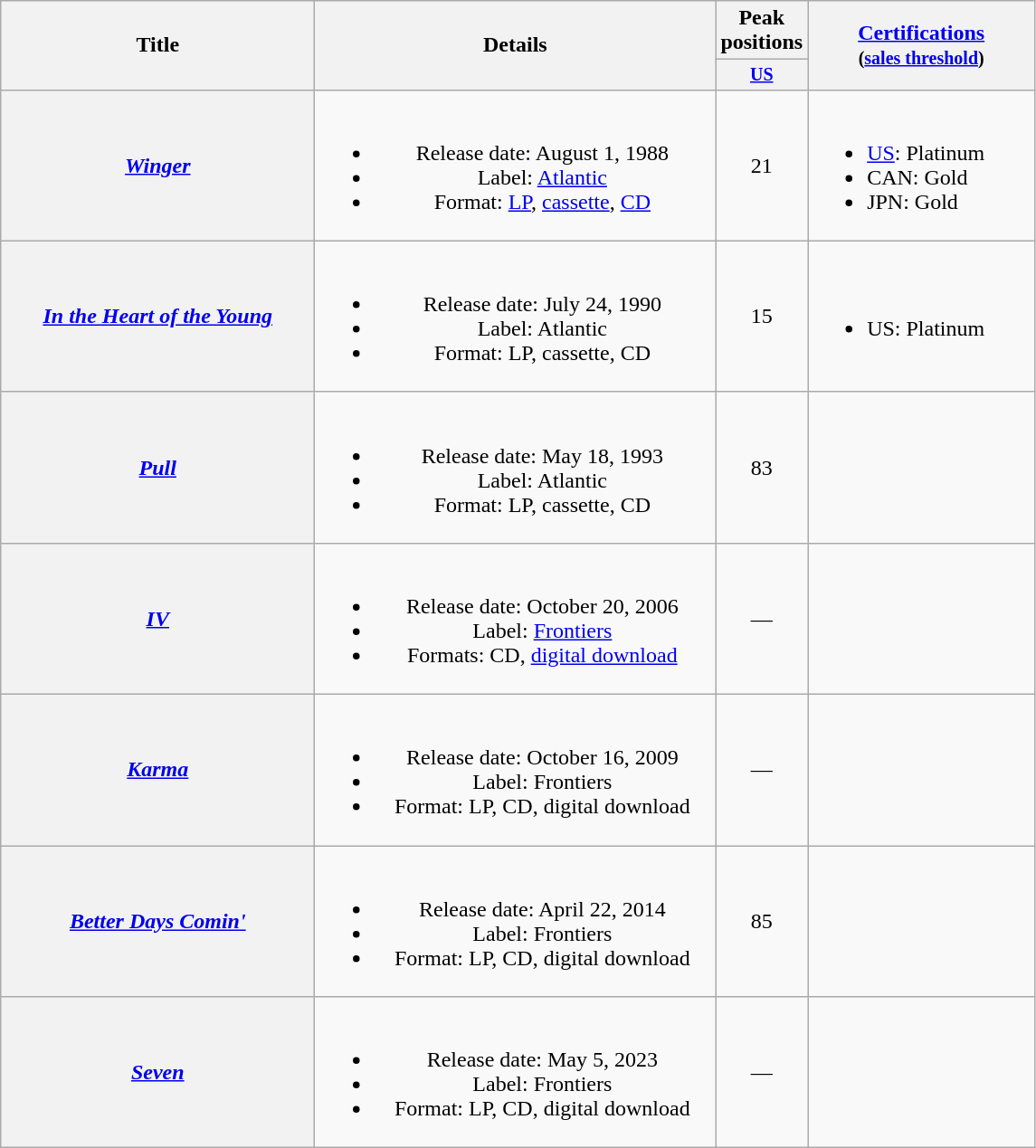<table class="wikitable plainrowheaders" style="text-align:center;">
<tr>
<th rowspan="2" style="width:14em;">Title</th>
<th rowspan="2" style="width:18em;">Details</th>
<th colspan="1">Peak positions</th>
<th rowspan="2" style="width:10em;"><a href='#'>Certifications</a><br><small>(<a href='#'>sales threshold</a>)</small></th>
</tr>
<tr style="font-size:smaller;">
<th width="60"><a href='#'>US</a><br></th>
</tr>
<tr>
<th scope="row"><em><a href='#'>Winger</a></em></th>
<td><br><ul><li>Release date: August 1, 1988</li><li>Label: <a href='#'>Atlantic</a></li><li>Format: <a href='#'>LP</a>, <a href='#'>cassette</a>, <a href='#'>CD</a></li></ul></td>
<td>21</td>
<td align="left"><br><ul><li><a href='#'>US</a>: Platinum</li><li>CAN: Gold</li><li>JPN: Gold</li></ul></td>
</tr>
<tr>
<th scope="row"><em><a href='#'>In the Heart of the Young</a></em></th>
<td><br><ul><li>Release date: July 24, 1990</li><li>Label: Atlantic</li><li>Format: LP, cassette, CD</li></ul></td>
<td>15</td>
<td align="left"><br><ul><li>US: Platinum</li></ul></td>
</tr>
<tr>
<th scope="row"><em><a href='#'>Pull</a></em></th>
<td><br><ul><li>Release date: May 18, 1993</li><li>Label: Atlantic</li><li>Format: LP, cassette, CD</li></ul></td>
<td>83</td>
<td></td>
</tr>
<tr>
<th scope="row"><em><a href='#'>IV</a></em></th>
<td><br><ul><li>Release date: October 20, 2006</li><li>Label: <a href='#'>Frontiers</a></li><li>Formats: CD, <a href='#'>digital download</a></li></ul></td>
<td>—</td>
<td></td>
</tr>
<tr>
<th scope="row"><em><a href='#'>Karma</a></em></th>
<td><br><ul><li>Release date: October 16, 2009</li><li>Label: Frontiers</li><li>Format: LP, CD, digital download</li></ul></td>
<td>—</td>
<td></td>
</tr>
<tr>
<th scope="row"><em><a href='#'>Better Days Comin'</a></em></th>
<td><br><ul><li>Release date: April 22, 2014</li><li>Label: Frontiers</li><li>Format: LP, CD, digital download</li></ul></td>
<td>85</td>
<td></td>
</tr>
<tr>
<th scope="row"><em><a href='#'>Seven</a></em></th>
<td><br><ul><li>Release date: May 5, 2023</li><li>Label: Frontiers</li><li>Format: LP, CD, digital download</li></ul></td>
<td>—</td>
<td></td>
</tr>
</table>
